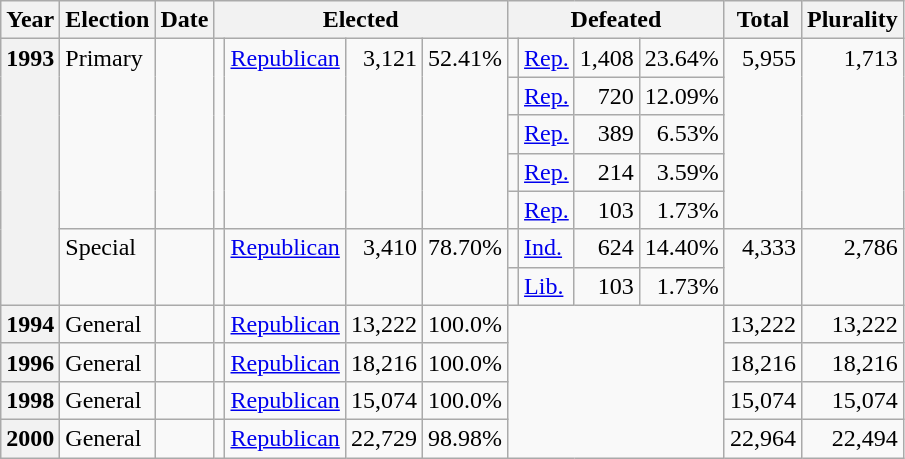<table class=wikitable>
<tr>
<th>Year</th>
<th>Election</th>
<th>Date</th>
<th ! colspan="4">Elected</th>
<th ! colspan="4">Defeated</th>
<th>Total</th>
<th>Plurality</th>
</tr>
<tr>
<th rowspan="7" valign="top">1993</th>
<td rowspan="5" valign="top">Primary</td>
<td rowspan="5" valign="top"></td>
<td rowspan="5" valign="top"></td>
<td rowspan="5" valign="top" ><a href='#'>Republican</a></td>
<td rowspan="5" valign="top" align="right">3,121</td>
<td rowspan="5" valign="top" align="right">52.41%</td>
<td valign="top"></td>
<td><a href='#'>Rep.</a></td>
<td valign="top" align="right">1,408</td>
<td valign="top" align="right">23.64%</td>
<td rowspan="5" valign="top" align="right">5,955</td>
<td rowspan="5" valign="top" align="right">1,713</td>
</tr>
<tr>
<td valign="top"></td>
<td><a href='#'>Rep.</a></td>
<td valign="top" align="right">720</td>
<td valign="top" align="right">12.09%</td>
</tr>
<tr>
<td valign="top"></td>
<td><a href='#'>Rep.</a></td>
<td valign="top" align="right">389</td>
<td valign="top" align="right">6.53%</td>
</tr>
<tr>
<td valign="top"></td>
<td><a href='#'>Rep.</a></td>
<td valign="top" align="right">214</td>
<td valign="top" align="right">3.59%</td>
</tr>
<tr>
<td valign="top"></td>
<td><a href='#'>Rep.</a></td>
<td valign="top" align="right">103</td>
<td valign="top" align="right">1.73%</td>
</tr>
<tr>
<td rowspan="2" valign="top">Special</td>
<td rowspan="2" valign="top"></td>
<td rowspan="2" valign="top"></td>
<td rowspan="2" valign="top" ><a href='#'>Republican</a></td>
<td rowspan="2" valign="top" align="right">3,410</td>
<td rowspan="2" valign="top" align="right">78.70%</td>
<td valign="top"></td>
<td><a href='#'>Ind.</a></td>
<td valign="top" align="right">624</td>
<td valign="top" align="right">14.40%</td>
<td rowspan="2" valign="top" align="right">4,333</td>
<td rowspan="2" valign="top" align="right">2,786</td>
</tr>
<tr>
<td valign="top"></td>
<td><a href='#'>Lib.</a></td>
<td valign="top" align="right">103</td>
<td valign="top" align="right">1.73%</td>
</tr>
<tr>
<th valign="top">1994</th>
<td valign="top">General</td>
<td valign="top"></td>
<td valign="top"></td>
<td valign="top" ><a href='#'>Republican</a></td>
<td valign="top" align="right">13,222</td>
<td valign="top" align="right">100.0%</td>
<td valign="top" colspan="4" rowspan="4"></td>
<td valign="top" align="right">13,222</td>
<td valign="top" align="right">13,222</td>
</tr>
<tr>
<th valign="top">1996</th>
<td valign="top">General</td>
<td valign="top"></td>
<td valign="top"></td>
<td valign="top" ><a href='#'>Republican</a></td>
<td valign="top" align="right">18,216</td>
<td valign="top" align="right">100.0%</td>
<td valign="top" align="right">18,216</td>
<td valign="top" align="right">18,216</td>
</tr>
<tr>
<th valign="top">1998</th>
<td valign="top">General</td>
<td valign="top"></td>
<td valign="top"></td>
<td valign="top" ><a href='#'>Republican</a></td>
<td valign="top" align="right">15,074</td>
<td valign="top" align="right">100.0%</td>
<td valign="top" align="right">15,074</td>
<td valign="top" align="right">15,074</td>
</tr>
<tr>
<th valign="top">2000</th>
<td valign="top">General</td>
<td valign="top"></td>
<td valign="top"></td>
<td valign="top" ><a href='#'>Republican</a></td>
<td valign="top" align="right">22,729</td>
<td valign="top" align="right">98.98%</td>
<td valign="top" align="right">22,964</td>
<td valign="top" align="right">22,494</td>
</tr>
</table>
